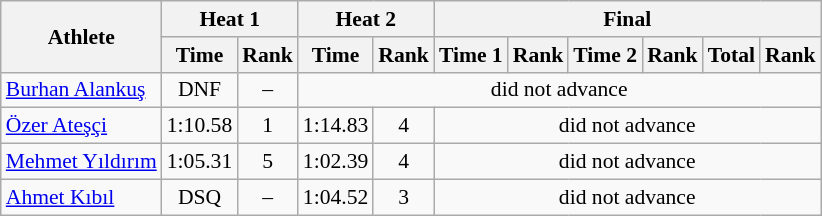<table class="wikitable" style="font-size:90%">
<tr>
<th rowspan="2">Athlete</th>
<th colspan="2">Heat 1</th>
<th colspan="2">Heat 2</th>
<th colspan="6">Final</th>
</tr>
<tr>
<th>Time</th>
<th>Rank</th>
<th>Time</th>
<th>Rank</th>
<th>Time 1</th>
<th>Rank</th>
<th>Time 2</th>
<th>Rank</th>
<th>Total</th>
<th>Rank</th>
</tr>
<tr>
<td><a href='#'>Burhan Alankuş</a></td>
<td align="center">DNF</td>
<td align="center">–</td>
<td colspan="8" align="center">did not advance</td>
</tr>
<tr>
<td><a href='#'>Özer Ateşçi</a></td>
<td align="center">1:10.58</td>
<td align="center">1</td>
<td align="center">1:14.83</td>
<td align="center">4</td>
<td colspan="6" align="center">did not advance</td>
</tr>
<tr>
<td><a href='#'>Mehmet Yıldırım</a></td>
<td align="center">1:05.31</td>
<td align="center">5</td>
<td align="center">1:02.39</td>
<td align="center">4</td>
<td colspan="6" align="center">did not advance</td>
</tr>
<tr>
<td><a href='#'>Ahmet Kıbıl</a></td>
<td align="center">DSQ</td>
<td align="center">–</td>
<td align="center">1:04.52</td>
<td align="center">3</td>
<td colspan="6" align="center">did not advance</td>
</tr>
</table>
